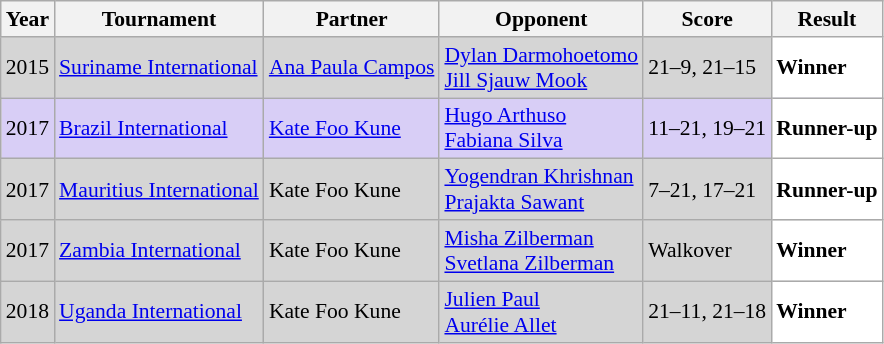<table class="sortable wikitable" style="font-size: 90%;">
<tr>
<th>Year</th>
<th>Tournament</th>
<th>Partner</th>
<th>Opponent</th>
<th>Score</th>
<th>Result</th>
</tr>
<tr style="background:#D5D5D5">
<td align="center">2015</td>
<td align="left"><a href='#'>Suriname International</a></td>
<td align="left"> <a href='#'>Ana Paula Campos</a></td>
<td align="left"> <a href='#'>Dylan Darmohoetomo</a> <br>  <a href='#'>Jill Sjauw Mook</a></td>
<td align="left">21–9, 21–15</td>
<td style="text-align:left; background:white"> <strong>Winner</strong></td>
</tr>
<tr style="background:#D8CEF6">
<td align="center">2017</td>
<td align="left"><a href='#'>Brazil International</a></td>
<td align="left"> <a href='#'>Kate Foo Kune</a></td>
<td align="left"> <a href='#'>Hugo Arthuso</a> <br>  <a href='#'>Fabiana Silva</a></td>
<td align="left">11–21, 19–21</td>
<td style="text-align:left; background:white"> <strong>Runner-up</strong></td>
</tr>
<tr style="background:#D5D5D5">
<td align="center">2017</td>
<td align="left"><a href='#'>Mauritius International</a></td>
<td align="left"> Kate Foo Kune</td>
<td align="left"> <a href='#'>Yogendran Khrishnan</a> <br>  <a href='#'>Prajakta Sawant</a></td>
<td align="left">7–21, 17–21</td>
<td style="text-align:left; background:white"> <strong>Runner-up</strong></td>
</tr>
<tr style="background:#D5D5D5">
<td align="center">2017</td>
<td align="left"><a href='#'>Zambia International</a></td>
<td align="left"> Kate Foo Kune</td>
<td align="left"> <a href='#'>Misha Zilberman</a> <br>  <a href='#'>Svetlana Zilberman</a></td>
<td align="left">Walkover</td>
<td style="text-align:left; background:white"> <strong>Winner</strong></td>
</tr>
<tr style="background:#D5D5D5">
<td align="center">2018</td>
<td align="left"><a href='#'>Uganda International</a></td>
<td align="left"> Kate Foo Kune</td>
<td align="left"> <a href='#'>Julien Paul</a> <br>  <a href='#'>Aurélie Allet</a></td>
<td align="left">21–11, 21–18</td>
<td style="text-align:left; background:white"> <strong>Winner</strong></td>
</tr>
</table>
